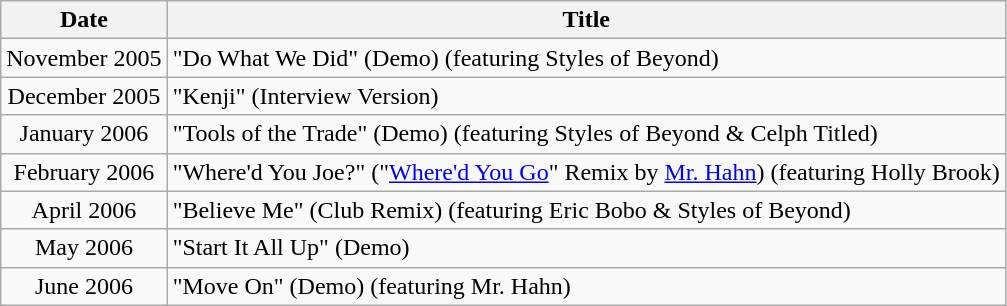<table class="wikitable">
<tr>
<th>Date</th>
<th>Title</th>
</tr>
<tr>
<td align="center">November 2005</td>
<td>"Do What We Did" <span>(Demo) (featuring Styles of Beyond)</span></td>
</tr>
<tr>
<td align="center">December 2005</td>
<td>"Kenji" <span>(Interview Version)</span></td>
</tr>
<tr>
<td align="center">January 2006</td>
<td>"Tools of the Trade" <span>(Demo) (featuring Styles of Beyond & Celph Titled)</span></td>
</tr>
<tr>
<td align="center">February 2006</td>
<td>"Where'd You Joe?" <span>("<a href='#'>Where'd You Go</a>" Remix by <a href='#'>Mr. Hahn</a>) (featuring Holly Brook)</span></td>
</tr>
<tr>
<td align="center">April 2006</td>
<td>"Believe Me" <span>(Club Remix) (featuring Eric Bobo & Styles of Beyond)</span></td>
</tr>
<tr>
<td align="center">May 2006</td>
<td>"Start It All Up" <span>(Demo)</span></td>
</tr>
<tr>
<td align="center">June 2006</td>
<td>"Move On" <span>(Demo) (featuring Mr. Hahn)</span></td>
</tr>
</table>
